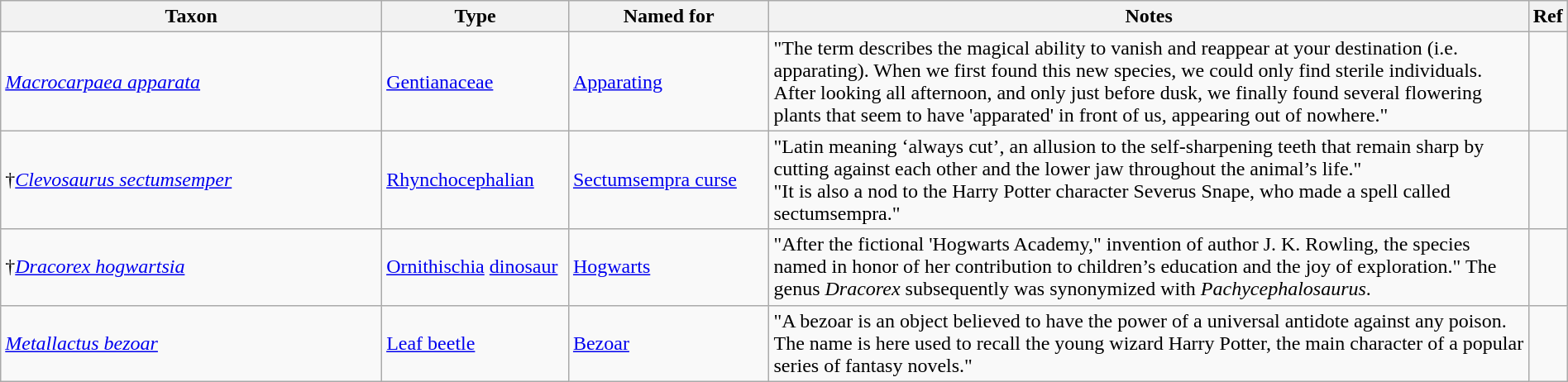<table class="wikitable sortable" width="100%">
<tr>
<th style="width:25%;">Taxon</th>
<th style="width:12%;">Type</th>
<th style="width:13%;">Named for</th>
<th style="width:50%;">Notes</th>
<th class="unsortable">Ref</th>
</tr>
<tr>
<td><em><a href='#'>Macrocarpaea apparata</a></em> </td>
<td><a href='#'>Gentianaceae</a></td>
<td><a href='#'>Apparating</a></td>
<td>"The term describes the magical ability to vanish and reappear at your destination (i.e. apparating). When we first found this new species, we could only find sterile individuals. After looking all afternoon, and only just before dusk, we finally found several flowering plants that seem to have 'apparated' in front of us, appearing out of nowhere."</td>
<td></td>
</tr>
<tr>
<td>†<em><a href='#'>Clevosaurus sectumsemper</a></em> </td>
<td><a href='#'>Rhynchocephalian</a></td>
<td><a href='#'>Sectumsempra curse</a></td>
<td>"Latin meaning ‘always cut’, an allusion to the self-sharpening teeth that remain sharp by cutting against each other and the lower jaw throughout the animal’s life."<br>"It is also a nod to the Harry Potter character Severus Snape, who made a spell called sectumsempra."</td>
<td></td>
</tr>
<tr>
<td>†<em><a href='#'>Dracorex hogwartsia</a></em> </td>
<td><a href='#'>Ornithischia</a> <a href='#'>dinosaur</a></td>
<td><a href='#'>Hogwarts</a></td>
<td>"After the fictional 'Hogwarts Academy," invention of author J. K. Rowling, the species named in honor of her contribution to children’s education and the joy of exploration." The genus <em>Dracorex</em> subsequently was synonymized with <em>Pachycephalosaurus</em>.</td>
<td></td>
</tr>
<tr>
<td><em><a href='#'>Metallactus bezoar</a></em> </td>
<td><a href='#'>Leaf beetle</a></td>
<td><a href='#'>Bezoar</a></td>
<td>"A bezoar is an object believed to have the power of a universal antidote against any poison. The name is here used to recall the young wizard Harry Potter, the main character of a popular series of fantasy novels."</td>
<td></td>
</tr>
</table>
